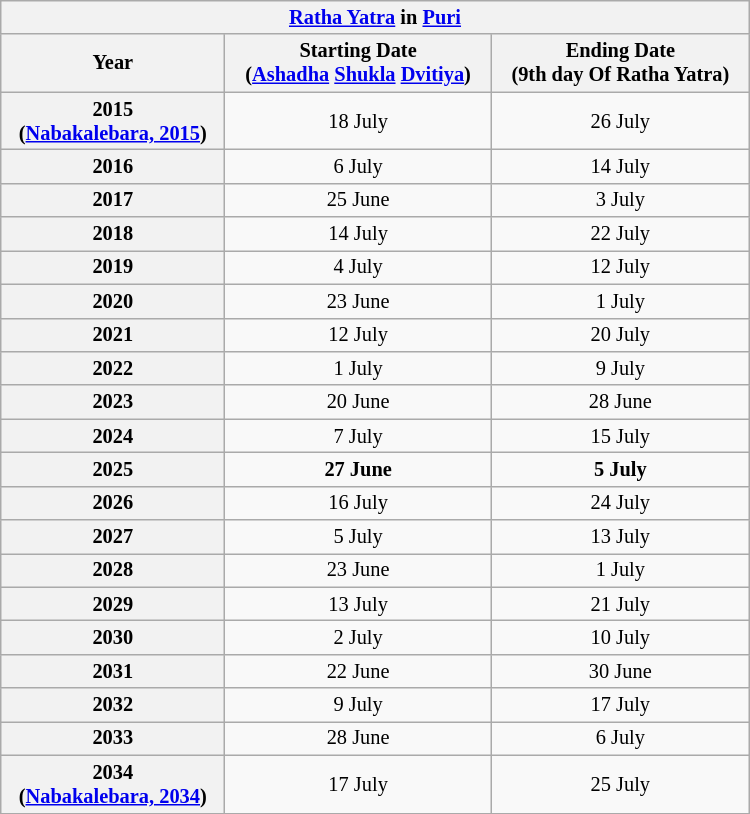<table class="wikitable sortable mw-collapsible citiwise-data" style="text-align:center; font-size:85%; width:500px; margin:0px 0px 0em 0em;">
<tr>
<th colspan="3"><a href='#'>Ratha Yatra</a> in <a href='#'>Puri</a></th>
</tr>
<tr>
<th scope="col">Year</th>
<th scope="col">Starting Date<br>(<a href='#'>Ashadha</a> <a href='#'>Shukla</a> <a href='#'>Dvitiya</a>)</th>
<th scope="col">Ending Date<br>(9th day Of Ratha Yatra)</th>
</tr>
<tr>
<th scope="row">2015<br>(<a href='#'>Nabakalebara, 2015</a>)</th>
<td>18 July</td>
<td>26 July</td>
</tr>
<tr>
<th scope="row">2016</th>
<td>6 July</td>
<td>14 July</td>
</tr>
<tr>
<th scope="row">2017</th>
<td>25 June</td>
<td>3 July</td>
</tr>
<tr>
<th scope="row">2018</th>
<td>14 July</td>
<td>22 July</td>
</tr>
<tr>
<th scope="row">2019</th>
<td>4 July</td>
<td>12 July</td>
</tr>
<tr>
<th scope="row">2020</th>
<td>23 June</td>
<td>1 July</td>
</tr>
<tr>
<th scope="row">2021</th>
<td>12 July</td>
<td>20 July</td>
</tr>
<tr>
<th scope="row">2022</th>
<td>1 July</td>
<td>9 July</td>
</tr>
<tr>
<th scope="row">2023</th>
<td>20 June</td>
<td>28 June</td>
</tr>
<tr>
<th scope="row">2024</th>
<td>7 July</td>
<td>15 July</td>
</tr>
<tr>
<th scope="row">2025</th>
<td><strong>27 June</strong></td>
<td><strong>5 July</strong></td>
</tr>
<tr>
<th scope="row">2026</th>
<td>16 July</td>
<td>24 July</td>
</tr>
<tr>
<th scope="row">2027</th>
<td>5 July</td>
<td>13 July</td>
</tr>
<tr>
<th scope="row">2028</th>
<td>23 June</td>
<td>1 July</td>
</tr>
<tr>
<th scope="row">2029</th>
<td>13 July</td>
<td>21 July</td>
</tr>
<tr>
<th scope="row">2030</th>
<td>2 July</td>
<td>10 July</td>
</tr>
<tr>
<th scope="row">2031</th>
<td>22 June</td>
<td>30 June</td>
</tr>
<tr>
<th scope="row">2032</th>
<td>9 July</td>
<td>17 July</td>
</tr>
<tr>
<th scope="row">2033</th>
<td>28 June</td>
<td>6 July</td>
</tr>
<tr>
<th scope="row">2034<br>(<a href='#'>Nabakalebara, 2034</a>)</th>
<td>17 July</td>
<td>25 July</td>
</tr>
<tr>
</tr>
</table>
